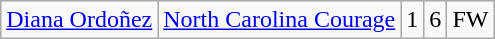<table class="wikitable" style="text-align:center;">
<tr>
<td><a href='#'>Diana Ordoñez</a></td>
<td><a href='#'>North Carolina Courage</a></td>
<td>1</td>
<td>6</td>
<td>FW</td>
</tr>
</table>
